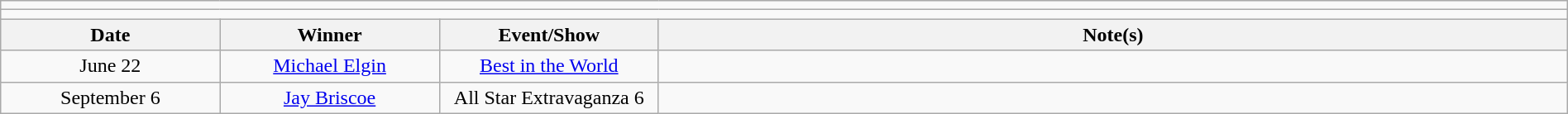<table class="wikitable" style="text-align:center; width:100%;">
<tr>
<td colspan="5"></td>
</tr>
<tr>
<td colspan="5"><strong></strong></td>
</tr>
<tr>
<th width=14%>Date</th>
<th width=14%>Winner</th>
<th width=14%>Event/Show</th>
<th width=58%>Note(s)</th>
</tr>
<tr>
<td>June 22</td>
<td><a href='#'>Michael Elgin</a></td>
<td><a href='#'>Best in the World</a></td>
<td align="left"></td>
</tr>
<tr>
<td>September 6</td>
<td><a href='#'>Jay Briscoe</a></td>
<td>All Star Extravaganza 6</td>
<td align="left"></td>
</tr>
</table>
